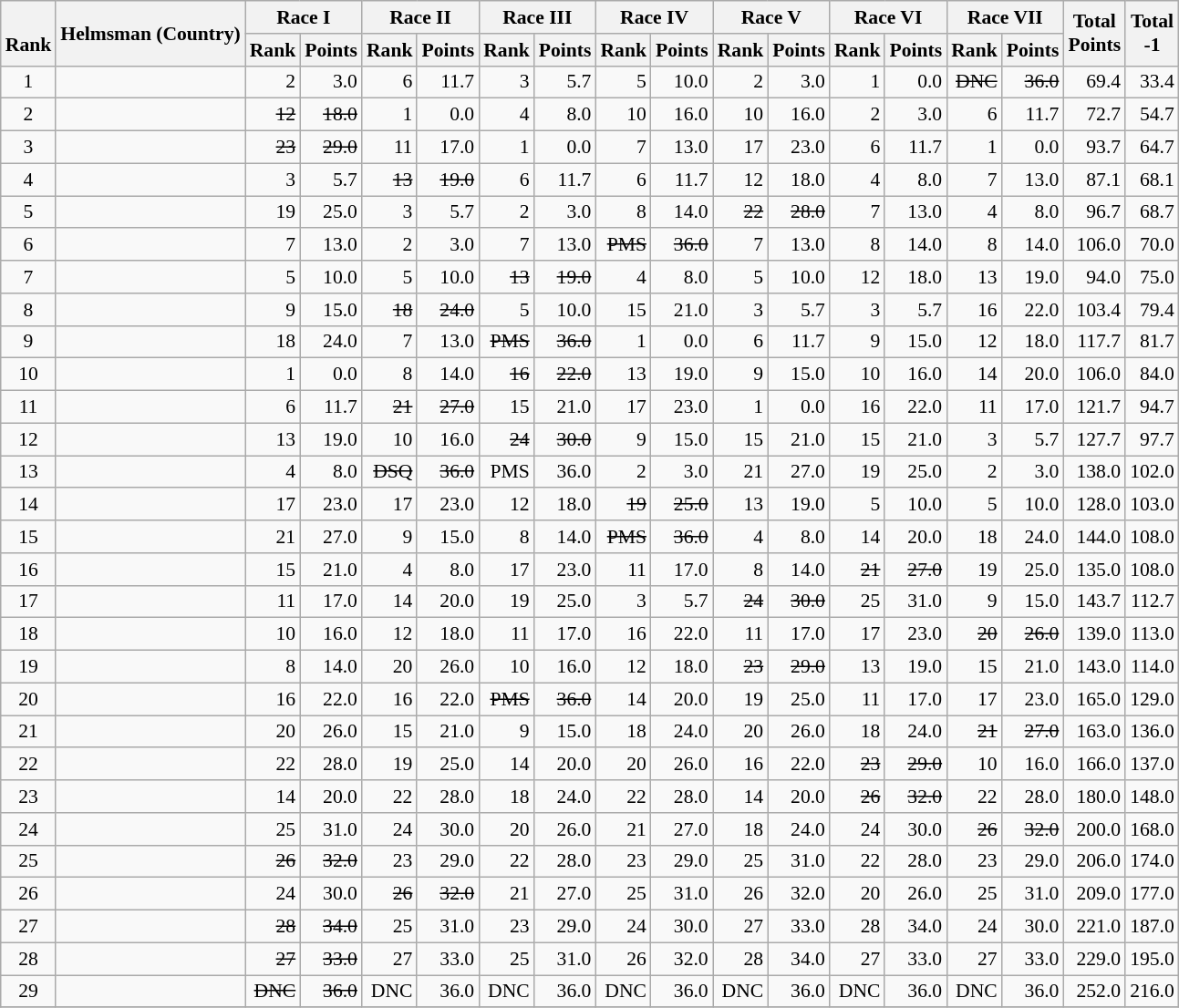<table class="wikitable" style="text-align:right; font-size:90%">
<tr>
<th rowspan="2"><br>Rank</th>
<th rowspan="2">Helmsman (Country)</th>
<th colspan="2">Race I</th>
<th colspan="2">Race II</th>
<th colspan="2">Race III</th>
<th colspan="2">Race IV</th>
<th colspan="2">Race V</th>
<th colspan="2">Race VI</th>
<th colspan="2">Race VII</th>
<th rowspan="2">Total <br>Points <br> </th>
<th rowspan="2">Total<br>-1<br> </th>
</tr>
<tr>
<th>Rank</th>
<th>Points</th>
<th>Rank</th>
<th>Points</th>
<th>Rank</th>
<th>Points</th>
<th>Rank</th>
<th>Points</th>
<th>Rank</th>
<th>Points</th>
<th>Rank</th>
<th>Points</th>
<th>Rank</th>
<th>Points</th>
</tr>
<tr style="vertical-align:top;">
<td align=center>1</td>
<td align=left></td>
<td>2</td>
<td>3.0</td>
<td>6</td>
<td>11.7</td>
<td>3</td>
<td>5.7</td>
<td>5</td>
<td>10.0</td>
<td>2</td>
<td>3.0</td>
<td>1</td>
<td>0.0</td>
<td><s>DNC</s></td>
<td><s>36.0</s></td>
<td>69.4</td>
<td>33.4</td>
</tr>
<tr>
<td align=center>2</td>
<td align=left></td>
<td><s>12</s></td>
<td><s>18.0</s></td>
<td>1</td>
<td>0.0</td>
<td>4</td>
<td>8.0</td>
<td>10</td>
<td>16.0</td>
<td>10</td>
<td>16.0</td>
<td>2</td>
<td>3.0</td>
<td>6</td>
<td>11.7</td>
<td>72.7</td>
<td>54.7</td>
</tr>
<tr>
<td align=center>3</td>
<td align=left></td>
<td><s>23</s></td>
<td><s>29.0</s></td>
<td>11</td>
<td>17.0</td>
<td>1</td>
<td>0.0</td>
<td>7</td>
<td>13.0</td>
<td>17</td>
<td>23.0</td>
<td>6</td>
<td>11.7</td>
<td>1</td>
<td>0.0</td>
<td>93.7</td>
<td>64.7</td>
</tr>
<tr>
<td align=center>4</td>
<td align=left></td>
<td>3</td>
<td>5.7</td>
<td><s>13</s></td>
<td><s>19.0</s></td>
<td>6</td>
<td>11.7</td>
<td>6</td>
<td>11.7</td>
<td>12</td>
<td>18.0</td>
<td>4</td>
<td>8.0</td>
<td>7</td>
<td>13.0</td>
<td>87.1</td>
<td>68.1</td>
</tr>
<tr>
<td align=center>5</td>
<td align=left></td>
<td>19</td>
<td>25.0</td>
<td>3</td>
<td>5.7</td>
<td>2</td>
<td>3.0</td>
<td>8</td>
<td>14.0</td>
<td><s>22</s></td>
<td><s>28.0</s></td>
<td>7</td>
<td>13.0</td>
<td>4</td>
<td>8.0</td>
<td>96.7</td>
<td>68.7</td>
</tr>
<tr>
<td align=center>6</td>
<td align=left></td>
<td>7</td>
<td>13.0</td>
<td>2</td>
<td>3.0</td>
<td>7</td>
<td>13.0</td>
<td><s>PMS</s></td>
<td><s>36.0</s></td>
<td>7</td>
<td>13.0</td>
<td>8</td>
<td>14.0</td>
<td>8</td>
<td>14.0</td>
<td>106.0</td>
<td>70.0</td>
</tr>
<tr>
<td align=center>7</td>
<td align=left></td>
<td>5</td>
<td>10.0</td>
<td>5</td>
<td>10.0</td>
<td><s>13</s></td>
<td><s>19.0</s></td>
<td>4</td>
<td>8.0</td>
<td>5</td>
<td>10.0</td>
<td>12</td>
<td>18.0</td>
<td>13</td>
<td>19.0</td>
<td>94.0</td>
<td>75.0</td>
</tr>
<tr>
<td align=center>8</td>
<td align=left></td>
<td>9</td>
<td>15.0</td>
<td><s>18</s></td>
<td><s>24.0</s></td>
<td>5</td>
<td>10.0</td>
<td>15</td>
<td>21.0</td>
<td>3</td>
<td>5.7</td>
<td>3</td>
<td>5.7</td>
<td>16</td>
<td>22.0</td>
<td>103.4</td>
<td>79.4</td>
</tr>
<tr>
<td align=center>9</td>
<td align=left></td>
<td>18</td>
<td>24.0</td>
<td>7</td>
<td>13.0</td>
<td><s>PMS</s></td>
<td><s>36.0</s></td>
<td>1</td>
<td>0.0</td>
<td>6</td>
<td>11.7</td>
<td>9</td>
<td>15.0</td>
<td>12</td>
<td>18.0</td>
<td>117.7</td>
<td>81.7</td>
</tr>
<tr>
<td align=center>10</td>
<td align=left></td>
<td>1</td>
<td>0.0</td>
<td>8</td>
<td>14.0</td>
<td><s>16</s></td>
<td><s>22.0</s></td>
<td>13</td>
<td>19.0</td>
<td>9</td>
<td>15.0</td>
<td>10</td>
<td>16.0</td>
<td>14</td>
<td>20.0</td>
<td>106.0</td>
<td>84.0</td>
</tr>
<tr>
<td align=center>11</td>
<td align=left></td>
<td>6</td>
<td>11.7</td>
<td><s>21</s></td>
<td><s>27.0</s></td>
<td>15</td>
<td>21.0</td>
<td>17</td>
<td>23.0</td>
<td>1</td>
<td>0.0</td>
<td>16</td>
<td>22.0</td>
<td>11</td>
<td>17.0</td>
<td>121.7</td>
<td>94.7</td>
</tr>
<tr>
<td align=center>12</td>
<td align=left></td>
<td>13</td>
<td>19.0</td>
<td>10</td>
<td>16.0</td>
<td><s>24</s></td>
<td><s>30.0</s></td>
<td>9</td>
<td>15.0</td>
<td>15</td>
<td>21.0</td>
<td>15</td>
<td>21.0</td>
<td>3</td>
<td>5.7</td>
<td>127.7</td>
<td>97.7</td>
</tr>
<tr>
<td align=center>13</td>
<td align=left></td>
<td>4</td>
<td>8.0</td>
<td><s>DSQ</s></td>
<td><s>36.0</s></td>
<td>PMS</td>
<td>36.0</td>
<td>2</td>
<td>3.0</td>
<td>21</td>
<td>27.0</td>
<td>19</td>
<td>25.0</td>
<td>2</td>
<td>3.0</td>
<td>138.0</td>
<td>102.0</td>
</tr>
<tr>
<td align=center>14</td>
<td align=left></td>
<td>17</td>
<td>23.0</td>
<td>17</td>
<td>23.0</td>
<td>12</td>
<td>18.0</td>
<td><s>19</s></td>
<td><s>25.0</s></td>
<td>13</td>
<td>19.0</td>
<td>5</td>
<td>10.0</td>
<td>5</td>
<td>10.0</td>
<td>128.0</td>
<td>103.0</td>
</tr>
<tr>
<td align=center>15</td>
<td align=left></td>
<td>21</td>
<td>27.0</td>
<td>9</td>
<td>15.0</td>
<td>8</td>
<td>14.0</td>
<td><s>PMS</s></td>
<td><s>36.0</s></td>
<td>4</td>
<td>8.0</td>
<td>14</td>
<td>20.0</td>
<td>18</td>
<td>24.0</td>
<td>144.0</td>
<td>108.0</td>
</tr>
<tr>
<td align=center>16</td>
<td align=left></td>
<td>15</td>
<td>21.0</td>
<td>4</td>
<td>8.0</td>
<td>17</td>
<td>23.0</td>
<td>11</td>
<td>17.0</td>
<td>8</td>
<td>14.0</td>
<td><s>21</s></td>
<td><s>27.0</s></td>
<td>19</td>
<td>25.0</td>
<td>135.0</td>
<td>108.0</td>
</tr>
<tr>
<td align=center>17</td>
<td align=left></td>
<td>11</td>
<td>17.0</td>
<td>14</td>
<td>20.0</td>
<td>19</td>
<td>25.0</td>
<td>3</td>
<td>5.7</td>
<td><s>24</s></td>
<td><s>30.0</s></td>
<td>25</td>
<td>31.0</td>
<td>9</td>
<td>15.0</td>
<td>143.7</td>
<td>112.7</td>
</tr>
<tr>
<td align=center>18</td>
<td align=left></td>
<td>10</td>
<td>16.0</td>
<td>12</td>
<td>18.0</td>
<td>11</td>
<td>17.0</td>
<td>16</td>
<td>22.0</td>
<td>11</td>
<td>17.0</td>
<td>17</td>
<td>23.0</td>
<td><s>20</s></td>
<td><s>26.0</s></td>
<td>139.0</td>
<td>113.0</td>
</tr>
<tr>
<td align=center>19</td>
<td align=left></td>
<td>8</td>
<td>14.0</td>
<td>20</td>
<td>26.0</td>
<td>10</td>
<td>16.0</td>
<td>12</td>
<td>18.0</td>
<td><s>23</s></td>
<td><s>29.0</s></td>
<td>13</td>
<td>19.0</td>
<td>15</td>
<td>21.0</td>
<td>143.0</td>
<td>114.0</td>
</tr>
<tr>
<td align=center>20</td>
<td align=left></td>
<td>16</td>
<td>22.0</td>
<td>16</td>
<td>22.0</td>
<td><s>PMS</s></td>
<td><s>36.0</s></td>
<td>14</td>
<td>20.0</td>
<td>19</td>
<td>25.0</td>
<td>11</td>
<td>17.0</td>
<td>17</td>
<td>23.0</td>
<td>165.0</td>
<td>129.0</td>
</tr>
<tr>
<td align=center>21</td>
<td align=left></td>
<td>20</td>
<td>26.0</td>
<td>15</td>
<td>21.0</td>
<td>9</td>
<td>15.0</td>
<td>18</td>
<td>24.0</td>
<td>20</td>
<td>26.0</td>
<td>18</td>
<td>24.0</td>
<td><s>21</s></td>
<td><s>27.0</s></td>
<td>163.0</td>
<td>136.0</td>
</tr>
<tr>
<td align=center>22</td>
<td align=left></td>
<td>22</td>
<td>28.0</td>
<td>19</td>
<td>25.0</td>
<td>14</td>
<td>20.0</td>
<td>20</td>
<td>26.0</td>
<td>16</td>
<td>22.0</td>
<td><s>23</s></td>
<td><s>29.0</s></td>
<td>10</td>
<td>16.0</td>
<td>166.0</td>
<td>137.0</td>
</tr>
<tr>
<td align=center>23</td>
<td align=left></td>
<td>14</td>
<td>20.0</td>
<td>22</td>
<td>28.0</td>
<td>18</td>
<td>24.0</td>
<td>22</td>
<td>28.0</td>
<td>14</td>
<td>20.0</td>
<td><s>26</s></td>
<td><s>32.0</s></td>
<td>22</td>
<td>28.0</td>
<td>180.0</td>
<td>148.0</td>
</tr>
<tr>
<td align=center>24</td>
<td align=left></td>
<td>25</td>
<td>31.0</td>
<td>24</td>
<td>30.0</td>
<td>20</td>
<td>26.0</td>
<td>21</td>
<td>27.0</td>
<td>18</td>
<td>24.0</td>
<td>24</td>
<td>30.0</td>
<td><s>26</s></td>
<td><s>32.0</s></td>
<td>200.0</td>
<td>168.0</td>
</tr>
<tr>
<td align=center>25</td>
<td align=left></td>
<td><s>26</s></td>
<td><s>32.0</s></td>
<td>23</td>
<td>29.0</td>
<td>22</td>
<td>28.0</td>
<td>23</td>
<td>29.0</td>
<td>25</td>
<td>31.0</td>
<td>22</td>
<td>28.0</td>
<td>23</td>
<td>29.0</td>
<td>206.0</td>
<td>174.0</td>
</tr>
<tr>
<td align=center>26</td>
<td align=left></td>
<td>24</td>
<td>30.0</td>
<td><s>26</s></td>
<td><s>32.0</s></td>
<td>21</td>
<td>27.0</td>
<td>25</td>
<td>31.0</td>
<td>26</td>
<td>32.0</td>
<td>20</td>
<td>26.0</td>
<td>25</td>
<td>31.0</td>
<td>209.0</td>
<td>177.0</td>
</tr>
<tr>
<td align=center>27</td>
<td align=left></td>
<td><s>28</s></td>
<td><s>34.0</s></td>
<td>25</td>
<td>31.0</td>
<td>23</td>
<td>29.0</td>
<td>24</td>
<td>30.0</td>
<td>27</td>
<td>33.0</td>
<td>28</td>
<td>34.0</td>
<td>24</td>
<td>30.0</td>
<td>221.0</td>
<td>187.0</td>
</tr>
<tr>
<td align=center>28</td>
<td align=left></td>
<td><s>27</s></td>
<td><s>33.0</s></td>
<td>27</td>
<td>33.0</td>
<td>25</td>
<td>31.0</td>
<td>26</td>
<td>32.0</td>
<td>28</td>
<td>34.0</td>
<td>27</td>
<td>33.0</td>
<td>27</td>
<td>33.0</td>
<td>229.0</td>
<td>195.0</td>
</tr>
<tr>
<td align=center>29</td>
<td align=left></td>
<td><s>DNC</s></td>
<td><s>36.0</s></td>
<td>DNC</td>
<td>36.0</td>
<td>DNC</td>
<td>36.0</td>
<td>DNC</td>
<td>36.0</td>
<td>DNC</td>
<td>36.0</td>
<td>DNC</td>
<td>36.0</td>
<td>DNC</td>
<td>36.0</td>
<td>252.0</td>
<td>216.0</td>
</tr>
<tr>
</tr>
</table>
